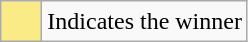<table class="wikitable">
<tr>
<td style="background:#FAEB86; height:20px; width:20px"></td>
<td>Indicates the winner</td>
</tr>
</table>
